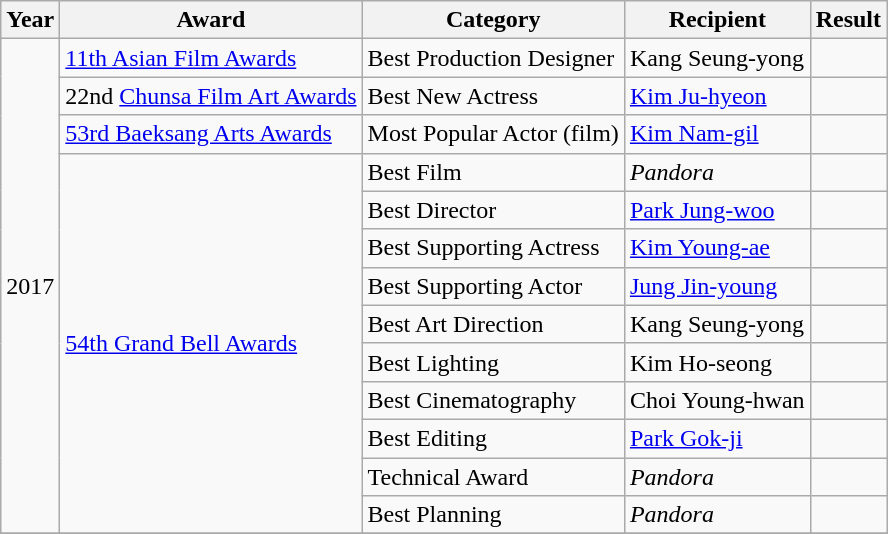<table class="wikitable">
<tr>
<th>Year</th>
<th>Award</th>
<th>Category</th>
<th>Recipient</th>
<th>Result</th>
</tr>
<tr>
<td rowspan=13>2017</td>
<td><a href='#'>11th Asian Film Awards</a></td>
<td>Best Production Designer</td>
<td>Kang Seung-yong</td>
<td></td>
</tr>
<tr>
<td>22nd <a href='#'>Chunsa Film Art Awards</a></td>
<td>Best New Actress</td>
<td><a href='#'>Kim Ju-hyeon</a></td>
<td></td>
</tr>
<tr>
<td><a href='#'>53rd Baeksang Arts Awards</a></td>
<td>Most Popular Actor (film)</td>
<td><a href='#'>Kim Nam-gil</a></td>
<td></td>
</tr>
<tr>
<td rowspan=10><a href='#'>54th Grand Bell Awards</a></td>
<td>Best Film</td>
<td><em>Pandora</em></td>
<td></td>
</tr>
<tr>
<td>Best Director</td>
<td><a href='#'>Park Jung-woo</a></td>
<td></td>
</tr>
<tr>
<td>Best Supporting Actress</td>
<td><a href='#'>Kim Young-ae</a></td>
<td></td>
</tr>
<tr>
<td>Best Supporting Actor</td>
<td><a href='#'>Jung Jin-young</a></td>
<td></td>
</tr>
<tr>
<td>Best Art Direction</td>
<td>Kang Seung-yong</td>
<td></td>
</tr>
<tr>
<td>Best Lighting</td>
<td>Kim Ho-seong</td>
<td></td>
</tr>
<tr>
<td>Best Cinematography</td>
<td>Choi Young-hwan</td>
<td></td>
</tr>
<tr>
<td>Best Editing</td>
<td><a href='#'>Park Gok-ji</a></td>
<td></td>
</tr>
<tr>
<td>Technical Award</td>
<td><em>Pandora</em></td>
<td></td>
</tr>
<tr>
<td>Best Planning</td>
<td><em>Pandora</em></td>
<td></td>
</tr>
<tr>
</tr>
</table>
